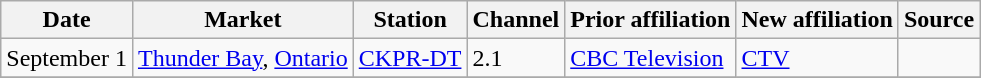<table class="wikitable">
<tr>
<th>Date</th>
<th>Market</th>
<th>Station</th>
<th>Channel</th>
<th>Prior affiliation</th>
<th>New affiliation</th>
<th>Source</th>
</tr>
<tr>
<td>September 1</td>
<td><a href='#'>Thunder Bay</a>, <a href='#'>Ontario</a></td>
<td><a href='#'>CKPR-DT</a></td>
<td>2.1</td>
<td><a href='#'>CBC Television</a></td>
<td><a href='#'>CTV</a></td>
<td></td>
</tr>
<tr>
</tr>
</table>
